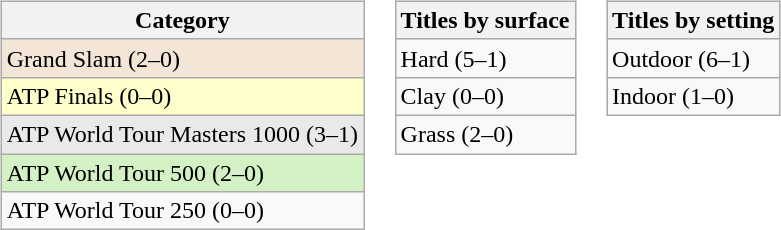<table>
<tr>
<td valign=top><br><table class=wikitable>
<tr>
<th>Category</th>
</tr>
<tr style="background:#f3e6d7;">
<td>Grand Slam (2–0)</td>
</tr>
<tr style="background:#ffc;">
<td>ATP Finals (0–0)</td>
</tr>
<tr style="background:#e9e9e9;">
<td>ATP World Tour Masters 1000 (3–1)</td>
</tr>
<tr style="background:#d4f1c5;">
<td>ATP World Tour 500 (2–0)</td>
</tr>
<tr>
<td>ATP World Tour 250 (0–0)</td>
</tr>
</table>
</td>
<td valign=top><br><table class=wikitable>
<tr>
<th>Titles by surface</th>
</tr>
<tr>
<td>Hard (5–1)</td>
</tr>
<tr>
<td>Clay (0–0)</td>
</tr>
<tr>
<td>Grass (2–0)</td>
</tr>
</table>
</td>
<td valign=top><br><table class=wikitable>
<tr>
<th>Titles by setting</th>
</tr>
<tr>
<td>Outdoor (6–1)</td>
</tr>
<tr>
<td>Indoor (1–0)</td>
</tr>
</table>
</td>
</tr>
</table>
